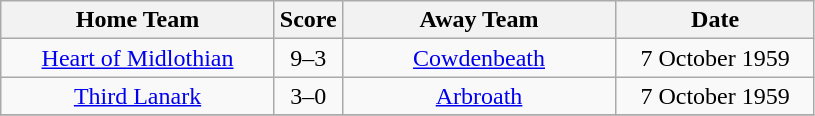<table class="wikitable" style="text-align:center;">
<tr>
<th width=175>Home Team</th>
<th width=20>Score</th>
<th width=175>Away Team</th>
<th width= 125>Date</th>
</tr>
<tr>
<td><a href='#'>Heart of Midlothian</a></td>
<td>9–3</td>
<td><a href='#'>Cowdenbeath</a></td>
<td>7 October 1959</td>
</tr>
<tr>
<td><a href='#'>Third Lanark</a></td>
<td>3–0</td>
<td><a href='#'>Arbroath</a></td>
<td>7 October 1959</td>
</tr>
<tr>
</tr>
</table>
